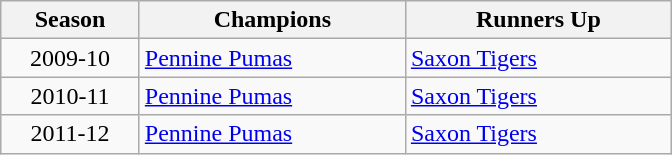<table class="wikitable" style="text-align:centre; margin-left:1em;">
<tr>
<th style="width:85px">Season</th>
<th style="width:170px">Champions</th>
<th style="width:170px">Runners Up</th>
</tr>
<tr>
<td style="text-align:center">2009-10</td>
<td><a href='#'>Pennine Pumas</a></td>
<td><a href='#'>Saxon Tigers</a></td>
</tr>
<tr>
<td style="text-align:center">2010-11</td>
<td><a href='#'>Pennine Pumas</a></td>
<td><a href='#'>Saxon Tigers</a></td>
</tr>
<tr>
<td style="text-align:center">2011-12</td>
<td><a href='#'>Pennine Pumas</a></td>
<td><a href='#'>Saxon Tigers</a></td>
</tr>
</table>
